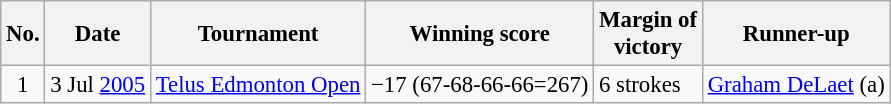<table class="wikitable" style="font-size:95%;">
<tr>
<th>No.</th>
<th>Date</th>
<th>Tournament</th>
<th>Winning score</th>
<th>Margin of<br>victory</th>
<th>Runner-up</th>
</tr>
<tr>
<td align=center>1</td>
<td align=right>3 Jul <a href='#'>2005</a></td>
<td><a href='#'>Telus Edmonton Open</a></td>
<td>−17 (67-68-66-66=267)</td>
<td>6 strokes</td>
<td> <a href='#'>Graham DeLaet</a> (a)</td>
</tr>
</table>
